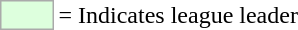<table>
<tr>
<td style="background:#DDFFDD; border:1px solid #aaa; width:2em;"></td>
<td>= Indicates league leader</td>
</tr>
</table>
